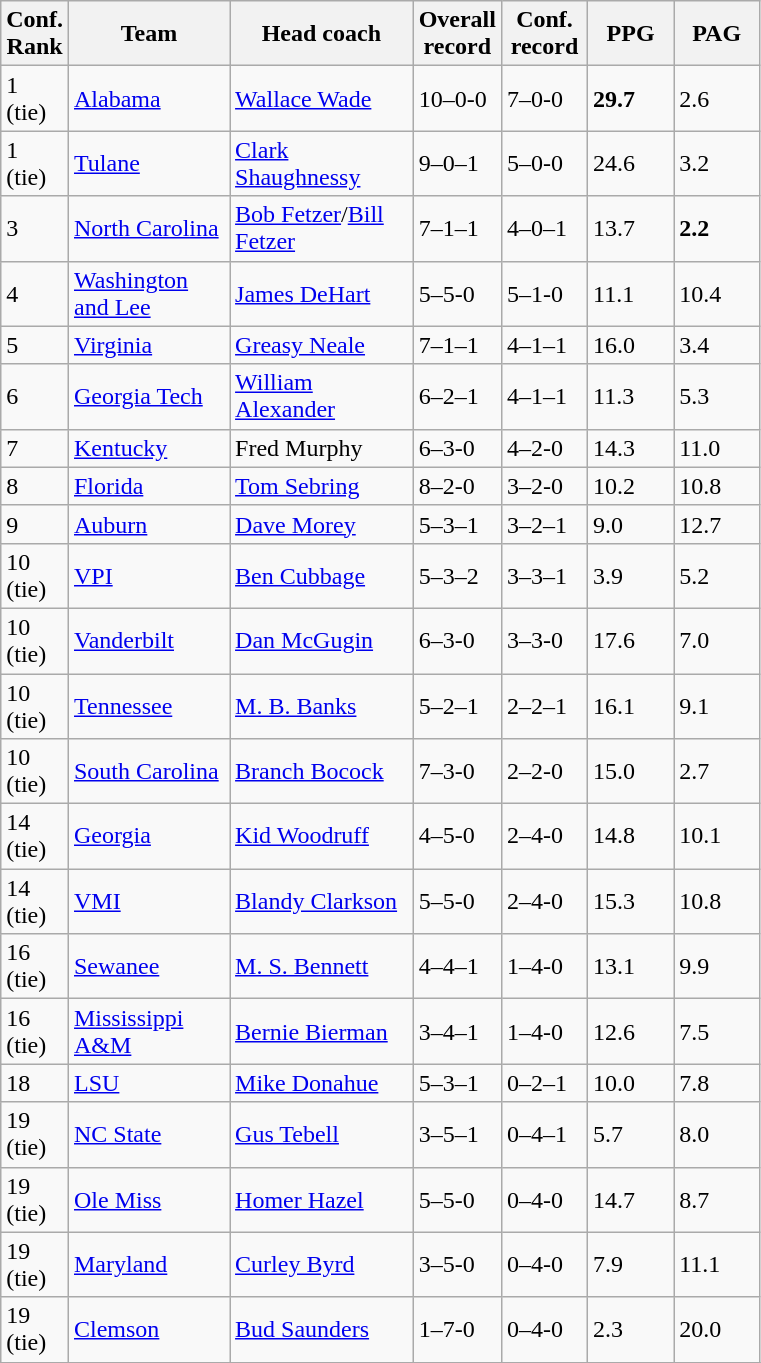<table class="sortable wikitable">
<tr>
<th width="25">Conf. Rank</th>
<th width="100">Team</th>
<th width="115">Head coach</th>
<th width="50">Overall record</th>
<th width="50">Conf. record</th>
<th width="50">PPG</th>
<th width="50">PAG</th>
</tr>
<tr align="left" bgcolor="">
<td>1 (tie)</td>
<td><a href='#'>Alabama</a></td>
<td><a href='#'>Wallace Wade</a></td>
<td>10–0-0</td>
<td>7–0-0</td>
<td><strong>29.7</strong></td>
<td>2.6</td>
</tr>
<tr align="left" bgcolor="">
<td>1 (tie)</td>
<td><a href='#'>Tulane</a></td>
<td><a href='#'>Clark Shaughnessy</a></td>
<td>9–0–1</td>
<td>5–0-0</td>
<td>24.6</td>
<td>3.2</td>
</tr>
<tr align="left" bgcolor="">
<td>3</td>
<td><a href='#'>North Carolina</a></td>
<td><a href='#'>Bob Fetzer</a>/<a href='#'>Bill Fetzer</a></td>
<td>7–1–1</td>
<td>4–0–1</td>
<td>13.7</td>
<td><strong>2.2</strong></td>
</tr>
<tr align="left" bgcolor="">
<td>4</td>
<td><a href='#'>Washington and Lee</a></td>
<td><a href='#'>James DeHart</a></td>
<td>5–5-0</td>
<td>5–1-0</td>
<td>11.1</td>
<td>10.4</td>
</tr>
<tr align="left" bgcolor="">
<td>5</td>
<td><a href='#'>Virginia</a></td>
<td><a href='#'>Greasy Neale</a></td>
<td>7–1–1</td>
<td>4–1–1</td>
<td>16.0</td>
<td>3.4</td>
</tr>
<tr align="left" bgcolor="">
<td>6</td>
<td><a href='#'>Georgia Tech</a></td>
<td><a href='#'>William Alexander</a></td>
<td>6–2–1</td>
<td>4–1–1</td>
<td>11.3</td>
<td>5.3</td>
</tr>
<tr align="left" bgcolor="">
<td>7</td>
<td><a href='#'>Kentucky</a></td>
<td>Fred Murphy</td>
<td>6–3-0</td>
<td>4–2-0</td>
<td>14.3</td>
<td>11.0</td>
</tr>
<tr align="left" bgcolor="">
<td>8</td>
<td><a href='#'>Florida</a></td>
<td><a href='#'>Tom Sebring</a></td>
<td>8–2-0</td>
<td>3–2-0</td>
<td>10.2</td>
<td>10.8</td>
</tr>
<tr align="left" bgcolor="">
<td>9</td>
<td><a href='#'>Auburn</a></td>
<td><a href='#'>Dave Morey</a></td>
<td>5–3–1</td>
<td>3–2–1</td>
<td>9.0</td>
<td>12.7</td>
</tr>
<tr align="left" bgcolor="">
<td>10 (tie)</td>
<td><a href='#'>VPI</a></td>
<td><a href='#'>Ben Cubbage</a></td>
<td>5–3–2</td>
<td>3–3–1</td>
<td>3.9</td>
<td>5.2</td>
</tr>
<tr align="left" bgcolor="">
<td>10 (tie)</td>
<td><a href='#'>Vanderbilt</a></td>
<td><a href='#'>Dan McGugin</a></td>
<td>6–3-0</td>
<td>3–3-0</td>
<td>17.6</td>
<td>7.0</td>
</tr>
<tr align="left" bgcolor="">
<td>10 (tie)</td>
<td><a href='#'>Tennessee</a></td>
<td><a href='#'>M. B. Banks</a></td>
<td>5–2–1</td>
<td>2–2–1</td>
<td>16.1</td>
<td>9.1</td>
</tr>
<tr align="left" bgcolor="">
<td>10 (tie)</td>
<td><a href='#'>South Carolina</a></td>
<td><a href='#'>Branch Bocock</a></td>
<td>7–3-0</td>
<td>2–2-0</td>
<td>15.0</td>
<td>2.7</td>
</tr>
<tr align="left" bgcolor="">
<td>14 (tie)</td>
<td><a href='#'>Georgia</a></td>
<td><a href='#'>Kid Woodruff</a></td>
<td>4–5-0</td>
<td>2–4-0</td>
<td>14.8</td>
<td>10.1</td>
</tr>
<tr align="left" bgcolor="">
<td>14 (tie)</td>
<td><a href='#'>VMI</a></td>
<td><a href='#'>Blandy Clarkson</a></td>
<td>5–5-0</td>
<td>2–4-0</td>
<td>15.3</td>
<td>10.8</td>
</tr>
<tr align="left" bgcolor="">
<td>16 (tie)</td>
<td><a href='#'>Sewanee</a></td>
<td><a href='#'>M. S. Bennett</a></td>
<td>4–4–1</td>
<td>1–4-0</td>
<td>13.1</td>
<td>9.9</td>
</tr>
<tr align="left" bgcolor="">
<td>16 (tie)</td>
<td><a href='#'>Mississippi A&M</a></td>
<td><a href='#'>Bernie Bierman</a></td>
<td>3–4–1</td>
<td>1–4-0</td>
<td>12.6</td>
<td>7.5</td>
</tr>
<tr align="left" bgcolor="">
<td>18</td>
<td><a href='#'>LSU</a></td>
<td><a href='#'>Mike Donahue</a></td>
<td>5–3–1</td>
<td>0–2–1</td>
<td>10.0</td>
<td>7.8</td>
</tr>
<tr align="left" bgcolor="">
<td>19 (tie)</td>
<td><a href='#'>NC State</a></td>
<td><a href='#'>Gus Tebell</a></td>
<td>3–5–1</td>
<td>0–4–1</td>
<td>5.7</td>
<td>8.0</td>
</tr>
<tr align="left" bgcolor="">
<td>19 (tie)</td>
<td><a href='#'>Ole Miss</a></td>
<td><a href='#'>Homer Hazel</a></td>
<td>5–5-0</td>
<td>0–4-0</td>
<td>14.7</td>
<td>8.7</td>
</tr>
<tr align="left" bgcolor="">
<td>19 (tie)</td>
<td><a href='#'>Maryland</a></td>
<td><a href='#'>Curley Byrd</a></td>
<td>3–5-0</td>
<td>0–4-0</td>
<td>7.9</td>
<td>11.1</td>
</tr>
<tr align="left" bgcolor="">
<td>19 (tie)</td>
<td><a href='#'>Clemson</a></td>
<td><a href='#'>Bud Saunders</a></td>
<td>1–7-0</td>
<td>0–4-0</td>
<td>2.3</td>
<td>20.0</td>
</tr>
<tr align="left" bgcolor="">
</tr>
</table>
